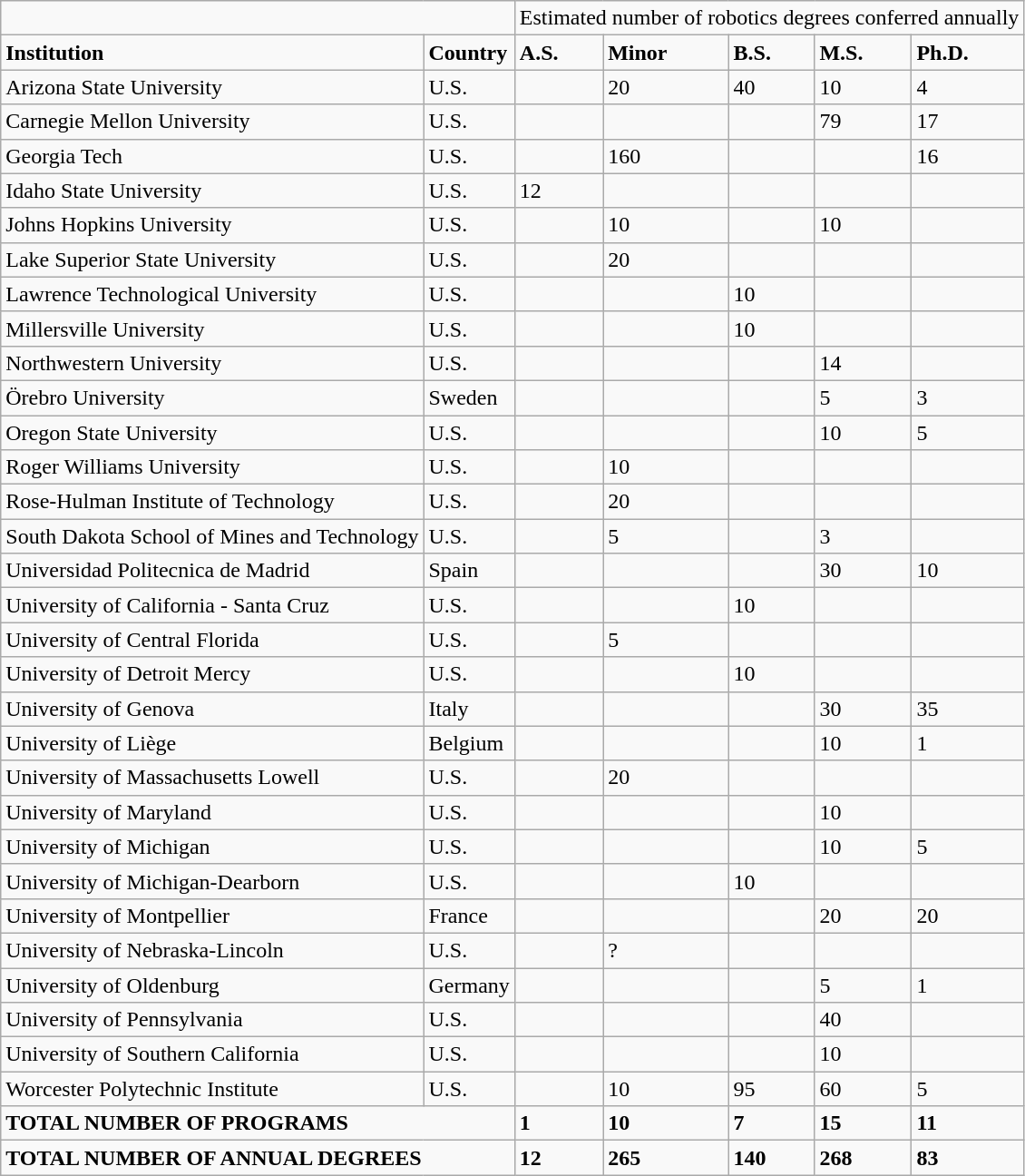<table class="wikitable">
<tr>
<td colspan="2"></td>
<td colspan="5">Estimated number of robotics degrees conferred annually</td>
</tr>
<tr>
<td><strong>Institution</strong></td>
<td><strong>Country</strong></td>
<td><strong>A.S.</strong></td>
<td><strong>Minor</strong></td>
<td><strong>B.S.</strong></td>
<td><strong>M.S.</strong></td>
<td><strong>Ph.D.</strong></td>
</tr>
<tr>
<td>Arizona State University</td>
<td>U.S.</td>
<td></td>
<td>20</td>
<td>40</td>
<td>10</td>
<td>4</td>
</tr>
<tr>
<td>Carnegie Mellon University</td>
<td>U.S.</td>
<td></td>
<td></td>
<td></td>
<td>79</td>
<td>17</td>
</tr>
<tr>
<td>Georgia Tech</td>
<td>U.S.</td>
<td></td>
<td>160</td>
<td></td>
<td></td>
<td>16</td>
</tr>
<tr>
<td>Idaho State University</td>
<td>U.S.</td>
<td>12</td>
<td></td>
<td></td>
<td></td>
<td></td>
</tr>
<tr>
<td>Johns Hopkins University</td>
<td>U.S.</td>
<td></td>
<td>10</td>
<td></td>
<td>10</td>
<td></td>
</tr>
<tr>
<td>Lake Superior State University</td>
<td>U.S.</td>
<td></td>
<td>20</td>
<td></td>
<td></td>
<td></td>
</tr>
<tr>
<td>Lawrence Technological University</td>
<td>U.S.</td>
<td></td>
<td></td>
<td>10</td>
<td></td>
<td></td>
</tr>
<tr>
<td>Millersville University</td>
<td>U.S.</td>
<td></td>
<td></td>
<td>10</td>
<td></td>
<td></td>
</tr>
<tr>
<td>Northwestern University</td>
<td>U.S.</td>
<td></td>
<td></td>
<td></td>
<td>14</td>
<td></td>
</tr>
<tr>
<td>Örebro University</td>
<td>Sweden</td>
<td></td>
<td></td>
<td></td>
<td>5</td>
<td>3</td>
</tr>
<tr>
<td>Oregon State University</td>
<td>U.S.</td>
<td></td>
<td></td>
<td></td>
<td>10</td>
<td>5</td>
</tr>
<tr>
<td>Roger Williams University</td>
<td>U.S.</td>
<td></td>
<td>10</td>
<td></td>
<td></td>
<td></td>
</tr>
<tr>
<td>Rose-Hulman Institute of Technology</td>
<td>U.S.</td>
<td></td>
<td>20</td>
<td></td>
<td></td>
<td></td>
</tr>
<tr>
<td>South Dakota School of Mines and Technology</td>
<td>U.S.</td>
<td></td>
<td>5</td>
<td></td>
<td>3</td>
<td></td>
</tr>
<tr>
<td>Universidad Politecnica de Madrid</td>
<td>Spain</td>
<td></td>
<td></td>
<td></td>
<td>30</td>
<td>10</td>
</tr>
<tr>
<td>University of California - Santa Cruz</td>
<td>U.S.</td>
<td></td>
<td></td>
<td>10</td>
<td></td>
<td></td>
</tr>
<tr>
<td>University of Central Florida</td>
<td>U.S.</td>
<td></td>
<td>5</td>
<td></td>
<td></td>
<td></td>
</tr>
<tr>
<td>University of Detroit Mercy</td>
<td>U.S.</td>
<td></td>
<td></td>
<td>10</td>
<td></td>
<td></td>
</tr>
<tr>
<td>University of Genova</td>
<td>Italy</td>
<td></td>
<td></td>
<td></td>
<td>30</td>
<td>35</td>
</tr>
<tr>
<td>University of Liège</td>
<td>Belgium</td>
<td></td>
<td></td>
<td></td>
<td>10</td>
<td>1</td>
</tr>
<tr>
<td>University of Massachusetts Lowell</td>
<td>U.S.</td>
<td></td>
<td>20</td>
<td></td>
<td></td>
<td></td>
</tr>
<tr>
<td>University of Maryland</td>
<td>U.S.</td>
<td></td>
<td></td>
<td></td>
<td>10</td>
<td></td>
</tr>
<tr>
<td>University of Michigan</td>
<td>U.S.</td>
<td></td>
<td></td>
<td></td>
<td>10</td>
<td>5</td>
</tr>
<tr>
<td>University of Michigan-Dearborn</td>
<td>U.S.</td>
<td></td>
<td></td>
<td>10</td>
<td></td>
<td></td>
</tr>
<tr>
<td>University of Montpellier</td>
<td>France</td>
<td></td>
<td></td>
<td></td>
<td>20</td>
<td>20</td>
</tr>
<tr>
<td>University of Nebraska-Lincoln</td>
<td>U.S.</td>
<td></td>
<td>?</td>
<td></td>
<td></td>
<td></td>
</tr>
<tr>
<td>University of Oldenburg</td>
<td>Germany</td>
<td></td>
<td></td>
<td></td>
<td>5</td>
<td>1</td>
</tr>
<tr>
<td>University of Pennsylvania</td>
<td>U.S.</td>
<td></td>
<td></td>
<td></td>
<td>40</td>
<td></td>
</tr>
<tr>
<td>University of Southern California</td>
<td>U.S.</td>
<td></td>
<td></td>
<td></td>
<td>10</td>
<td></td>
</tr>
<tr>
<td>Worcester Polytechnic Institute</td>
<td>U.S.</td>
<td></td>
<td>10</td>
<td>95</td>
<td>60</td>
<td>5</td>
</tr>
<tr>
<td colspan="2"><strong>TOTAL NUMBER OF PROGRAMS</strong></td>
<td><strong>1</strong></td>
<td><strong>10</strong></td>
<td><strong>7</strong></td>
<td><strong>15</strong></td>
<td><strong>11</strong></td>
</tr>
<tr>
<td colspan="2"><strong>TOTAL NUMBER OF ANNUAL DEGREES</strong></td>
<td><strong>12</strong></td>
<td><strong>265</strong></td>
<td><strong>140</strong></td>
<td><strong>268</strong></td>
<td><strong>83</strong></td>
</tr>
</table>
